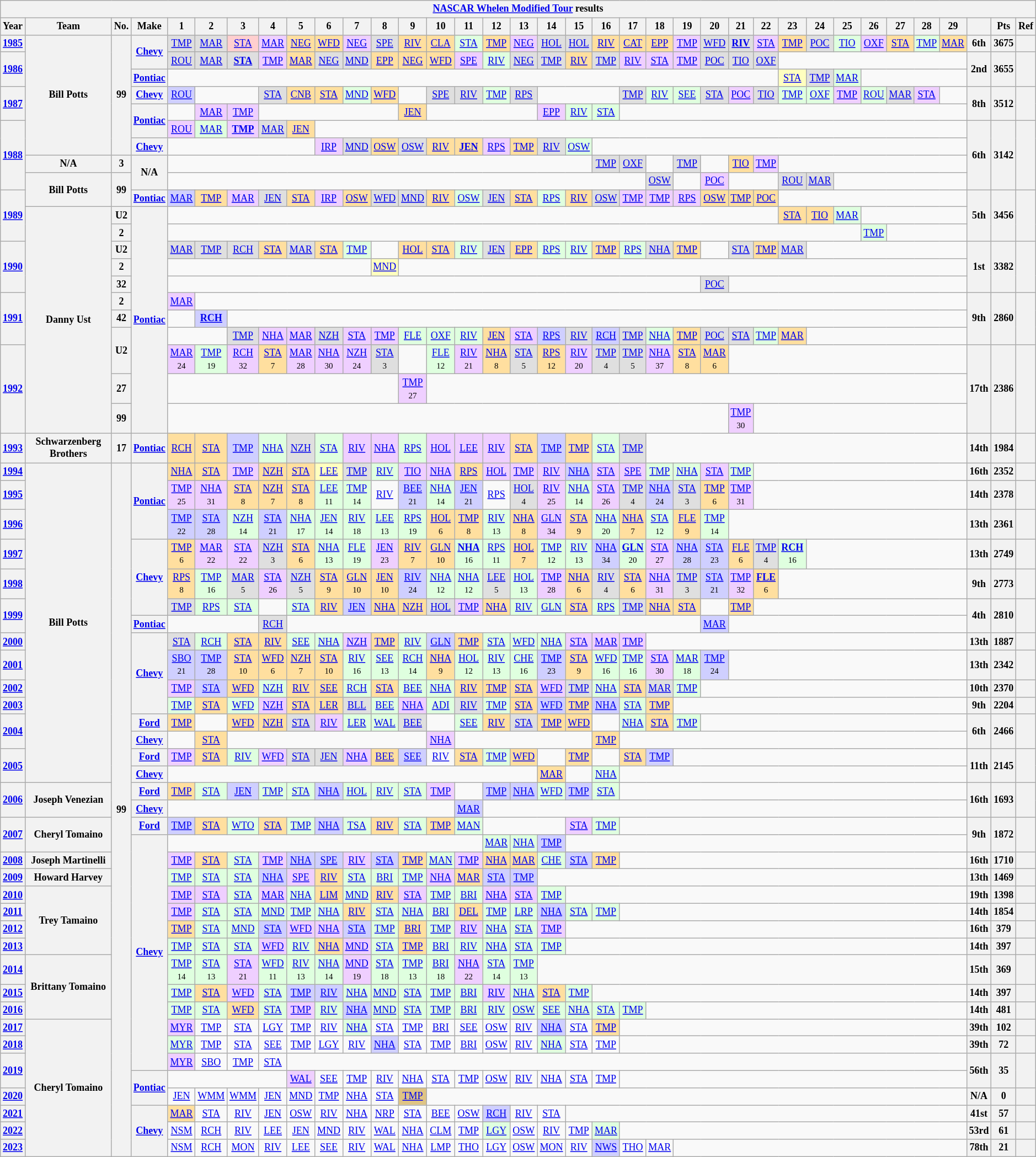<table class="wikitable" style="text-align:center; font-size:75%">
<tr>
<th colspan=38><a href='#'>NASCAR Whelen Modified Tour</a> results</th>
</tr>
<tr>
<th>Year</th>
<th>Team</th>
<th>No.</th>
<th>Make</th>
<th>1</th>
<th>2</th>
<th>3</th>
<th>4</th>
<th>5</th>
<th>6</th>
<th>7</th>
<th>8</th>
<th>9</th>
<th>10</th>
<th>11</th>
<th>12</th>
<th>13</th>
<th>14</th>
<th>15</th>
<th>16</th>
<th>17</th>
<th>18</th>
<th>19</th>
<th>20</th>
<th>21</th>
<th>22</th>
<th>23</th>
<th>24</th>
<th>25</th>
<th>26</th>
<th>27</th>
<th>28</th>
<th>29</th>
<th></th>
<th>Pts</th>
<th>Ref</th>
</tr>
<tr>
<th><a href='#'>1985</a></th>
<th rowspan=7>Bill Potts</th>
<th rowspan=7>99</th>
<th rowspan=2><a href='#'>Chevy</a></th>
<td style="background:#DFDFDF;"><a href='#'>TMP</a><br></td>
<td style="background:#DFDFDF;"><a href='#'>MAR</a><br></td>
<td style="background:#FFCFCF;"><a href='#'>STA</a><br></td>
<td style="background:#EFCFFF;"><a href='#'>MAR</a><br></td>
<td style="background:#FFDF9F;"><a href='#'>NEG</a><br></td>
<td style="background:#FFDF9F;"><a href='#'>WFD</a><br></td>
<td style="background:#EFCFFF;"><a href='#'>NEG</a><br></td>
<td style="background:#DFDFDF;"><a href='#'>SPE</a><br></td>
<td style="background:#FFDF9F;"><a href='#'>RIV</a><br></td>
<td style="background:#FFDF9F;"><a href='#'>CLA</a><br></td>
<td style="background:#DFFFDF;"><a href='#'>STA</a><br></td>
<td style="background:#FFDF9F;"><a href='#'>TMP</a><br></td>
<td style="background:#EFCFFF;"><a href='#'>NEG</a><br></td>
<td style="background:#DFDFDF;"><a href='#'>HOL</a><br></td>
<td style="background:#DFDFDF;"><a href='#'>HOL</a><br></td>
<td style="background:#FFDF9F;"><a href='#'>RIV</a><br></td>
<td style="background:#FFDF9F;"><a href='#'>CAT</a><br></td>
<td style="background:#FFDF9F;"><a href='#'>EPP</a><br></td>
<td style="background:#EFCFFF;"><a href='#'>TMP</a><br></td>
<td style="background:#DFDFDF;"><a href='#'>WFD</a><br></td>
<td style="background:#DFDFDF;"><strong><a href='#'>RIV</a></strong><br></td>
<td style="background:#EFCFFF;"><a href='#'>STA</a><br></td>
<td style="background:#FFDF9F;"><a href='#'>TMP</a><br></td>
<td style="background:#DFDFDF;"><a href='#'>POC</a><br></td>
<td style="background:#DFFFDF;"><a href='#'>TIO</a><br></td>
<td style="background:#EFCFFF;"><a href='#'>OXF</a><br></td>
<td style="background:#FFDF9F;"><a href='#'>STA</a><br></td>
<td style="background:#DFFFDF;"><a href='#'>TMP</a><br></td>
<td style="background:#FFDF9F;"><a href='#'>MAR</a><br></td>
<th>6th</th>
<th>3675</th>
<th></th>
</tr>
<tr>
<th rowspan=2><a href='#'>1986</a></th>
<td style="background:#DFDFDF;"><a href='#'>ROU</a><br></td>
<td style="background:#DFDFDF;"><a href='#'>MAR</a><br></td>
<td style="background:#DFDFDF;"><strong><a href='#'>STA</a></strong><br></td>
<td style="background:#EFCFFF;"><a href='#'>TMP</a><br></td>
<td style="background:#FFDF9F;"><a href='#'>MAR</a><br></td>
<td style="background:#DFDFDF;"><a href='#'>NEG</a><br></td>
<td style="background:#DFDFDF;"><a href='#'>MND</a><br></td>
<td style="background:#FFDF9F;"><a href='#'>EPP</a><br></td>
<td style="background:#FFDF9F;"><a href='#'>NEG</a><br></td>
<td style="background:#FFDF9F;"><a href='#'>WFD</a><br></td>
<td style="background:#EFCFFF;"><a href='#'>SPE</a><br></td>
<td style="background:#DFFFDF;"><a href='#'>RIV</a><br></td>
<td style="background:#DFDFDF;"><a href='#'>NEG</a><br></td>
<td style="background:#DFDFDF;"><a href='#'>TMP</a><br></td>
<td style="background:#FFDF9F;"><a href='#'>RIV</a><br></td>
<td style="background:#DFDFDF;"><a href='#'>TMP</a><br></td>
<td style="background:#EFCFFF;"><a href='#'>RIV</a><br></td>
<td style="background:#EFCFFF;"><a href='#'>STA</a><br></td>
<td style="background:#EFCFFF;"><a href='#'>TMP</a><br></td>
<td style="background:#DFDFDF;"><a href='#'>POC</a><br></td>
<td style="background:#DFDFDF;"><a href='#'>TIO</a><br></td>
<td style="background:#DFDFDF;"><a href='#'>OXF</a><br></td>
<td colspan=7></td>
<th rowspan=2>2nd</th>
<th rowspan=2>3655</th>
<th rowspan=2></th>
</tr>
<tr>
<th><a href='#'>Pontiac</a></th>
<td colspan=22></td>
<td style="background:#FFFFBF;"><a href='#'>STA</a><br></td>
<td style="background:#DFDFDF;"><a href='#'>TMP</a><br></td>
<td style="background:#DFFFDF;"><a href='#'>MAR</a><br></td>
<td colspan=4></td>
</tr>
<tr>
<th rowspan=2><a href='#'>1987</a></th>
<th><a href='#'>Chevy</a></th>
<td style="background:#CFCFFF;"><a href='#'>ROU</a><br></td>
<td colspan=2></td>
<td style="background:#DFDFDF;"><a href='#'>STA</a><br></td>
<td style="background:#FFDF9F;"><a href='#'>CNB</a><br></td>
<td style="background:#FFDF9F;"><a href='#'>STA</a><br></td>
<td style="background:#DFFFDF;"><a href='#'>MND</a><br></td>
<td style="background:#FFDF9F;"><a href='#'>WFD</a><br></td>
<td></td>
<td style="background:#DFDFDF;"><a href='#'>SPE</a><br></td>
<td style="background:#DFDFDF;"><a href='#'>RIV</a><br></td>
<td style="background:#DFFFDF;"><a href='#'>TMP</a><br></td>
<td style="background:#DFDFDF;"><a href='#'>RPS</a><br></td>
<td colspan=3></td>
<td style="background:#DFDFDF;"><a href='#'>TMP</a><br></td>
<td style="background:#DFFFDF;"><a href='#'>RIV</a><br></td>
<td style="background:#DFFFDF;"><a href='#'>SEE</a><br></td>
<td style="background:#DFDFDF;"><a href='#'>STA</a><br></td>
<td style="background:#EFCFFF;"><a href='#'>POC</a><br></td>
<td style="background:#DFDFDF;"><a href='#'>TIO</a><br></td>
<td style="background:#DFFFDF;"><a href='#'>TMP</a><br></td>
<td style="background:#DFFFDF;"><a href='#'>OXF</a><br></td>
<td style="background:#EFCFFF;"><a href='#'>TMP</a><br></td>
<td style="background:#DFFFDF;"><a href='#'>ROU</a><br></td>
<td style="background:#DFDFDF;"><a href='#'>MAR</a><br></td>
<td style="background:#EFCFFF;"><a href='#'>STA</a><br></td>
<td></td>
<th rowspan=2>8th</th>
<th rowspan=2>3512</th>
<th rowspan=2></th>
</tr>
<tr>
<th rowspan=2><a href='#'>Pontiac</a></th>
<td></td>
<td style="background:#EFCFFF;"><a href='#'>MAR</a><br></td>
<td style="background:#EFCFFF;"><a href='#'>TMP</a><br></td>
<td colspan=5></td>
<td style="background:#FFDF9F;"><a href='#'>JEN</a><br></td>
<td colspan=4></td>
<td style="background:#EFCFFF;"><a href='#'>EPP</a><br></td>
<td style="background:#DFFFDF;"><a href='#'>RIV</a><br></td>
<td style="background:#DFFFDF;"><a href='#'>STA</a><br></td>
<td colspan=13></td>
</tr>
<tr>
<th rowspan=4><a href='#'>1988</a></th>
<td style="background:#EFCFFF;"><a href='#'>ROU</a><br></td>
<td style="background:#DFFFDF;"><a href='#'>MAR</a><br></td>
<td style="background:#EFCFFF;"><strong><a href='#'>TMP</a></strong><br></td>
<td style="background:#DFDFDF;"><a href='#'>MAR</a><br></td>
<td style="background:#FFDF9F;"><a href='#'>JEN</a><br></td>
<td colspan=24></td>
<th rowspan=4>6th</th>
<th rowspan=4>3142</th>
<th rowspan=4></th>
</tr>
<tr>
<th><a href='#'>Chevy</a></th>
<td colspan=5></td>
<td style="background:#EFCFFF;"><a href='#'>IRP</a><br></td>
<td style="background:#DFDFDF;"><a href='#'>MND</a><br></td>
<td style="background:#FFDF9F;"><a href='#'>OSW</a><br></td>
<td style="background:#DFDFDF;"><a href='#'>OSW</a><br></td>
<td style="background:#FFDF9F;"><a href='#'>RIV</a><br></td>
<td style="background:#FFDF9F;"><strong><a href='#'>JEN</a></strong><br></td>
<td style="background:#EFCFFF;"><a href='#'>RPS</a><br></td>
<td style="background:#FFDF9F;"><a href='#'>TMP</a><br></td>
<td style="background:#DFDFDF;"><a href='#'>RIV</a><br></td>
<td style="background:#DFFFDF;"><a href='#'>OSW</a><br></td>
<td colspan=14></td>
</tr>
<tr>
<th>N/A</th>
<th>3</th>
<th rowspan=2>N/A</th>
<td colspan=15></td>
<td style="background:#DFDFDF;"><a href='#'>TMP</a><br></td>
<td style="background:#DFDFDF;"><a href='#'>OXF</a><br></td>
<td></td>
<td style="background:#DFDFDF;"><a href='#'>TMP</a><br></td>
<td></td>
<td style="background:#FFDF9F;"><a href='#'>TIO</a><br></td>
<td style="background:#EFCFFF;"><a href='#'>TMP</a><br></td>
<td colspan=7></td>
</tr>
<tr>
<th rowspan=2>Bill Potts</th>
<th rowspan=2>99</th>
<td colspan=17></td>
<td style="background:#DFDFDF;"><a href='#'>OSW</a><br></td>
<td></td>
<td style="background:#EFCFFF;"><a href='#'>POC</a><br></td>
<td colspan=2></td>
<td style="background:#DFDFDF;"><a href='#'>ROU</a><br></td>
<td style="background:#DFDFDF;"><a href='#'>MAR</a><br></td>
<td colspan=5></td>
</tr>
<tr>
<th rowspan=3><a href='#'>1989</a></th>
<th><a href='#'>Pontiac</a></th>
<td style="background:#CFCFFF;"><a href='#'>MAR</a><br></td>
<td style="background:#FFDF9F;"><a href='#'>TMP</a><br></td>
<td style="background:#EFCFFF;"><a href='#'>MAR</a><br></td>
<td style="background:#DFDFDF;"><a href='#'>JEN</a><br></td>
<td style="background:#FFDF9F;"><a href='#'>STA</a><br></td>
<td style="background:#EFCFFF;"><a href='#'>IRP</a><br></td>
<td style="background:#FFDF9F;"><a href='#'>OSW</a><br></td>
<td style="background:#DFDFDF;"><a href='#'>WFD</a><br></td>
<td style="background:#DFDFDF;"><a href='#'>MND</a><br></td>
<td style="background:#FFDF9F;"><a href='#'>RIV</a><br></td>
<td style="background:#DFFFDF;"><a href='#'>OSW</a><br></td>
<td style="background:#DFDFDF;"><a href='#'>JEN</a><br></td>
<td style="background:#FFDF9F;"><a href='#'>STA</a><br></td>
<td style="background:#DFFFDF;"><a href='#'>RPS</a><br></td>
<td style="background:#FFDF9F;"><a href='#'>RIV</a><br></td>
<td style="background:#DFDFDF;"><a href='#'>OSW</a><br></td>
<td style="background:#EFCFFF;"><a href='#'>TMP</a><br></td>
<td style="background:#EFCFFF;"><a href='#'>TMP</a><br></td>
<td style="background:#EFCFFF;"><a href='#'>RPS</a><br></td>
<td style="background:#FFDF9F;"><a href='#'>OSW</a><br></td>
<td style="background:#FFDF9F;"><a href='#'>TMP</a><br></td>
<td style="background:#FFDF9F;"><a href='#'>POC</a><br></td>
<td colspan=7></td>
<th rowspan=3>5th</th>
<th rowspan=3>3456</th>
<th rowspan=3></th>
</tr>
<tr>
<th rowspan=11>Danny Ust</th>
<th>U2</th>
<th rowspan=11><a href='#'>Pontiac</a></th>
<td colspan=22></td>
<td style="background:#FFDF9F;"><a href='#'>STA</a><br></td>
<td style="background:#FFDF9F;"><a href='#'>TIO</a><br></td>
<td style="background:#DFFFDF;"><a href='#'>MAR</a><br></td>
<td colspan=4></td>
</tr>
<tr>
<th>2</th>
<td colspan=25></td>
<td style="background:#DFFFDF;"><a href='#'>TMP</a><br></td>
<td colspan=3></td>
</tr>
<tr>
<th rowspan=3><a href='#'>1990</a></th>
<th>U2</th>
<td style="background:#DFDFDF;"><a href='#'>MAR</a><br></td>
<td style="background:#DFDFDF;"><a href='#'>TMP</a><br></td>
<td style="background:#DFDFDF;"><a href='#'>RCH</a><br></td>
<td style="background:#FFDF9F;"><a href='#'>STA</a><br></td>
<td style="background:#DFDFDF;"><a href='#'>MAR</a><br></td>
<td style="background:#FFDF9F;"><a href='#'>STA</a><br></td>
<td style="background:#DFFFDF;"><a href='#'>TMP</a><br></td>
<td></td>
<td style="background:#FFDF9F;"><a href='#'>HOL</a><br></td>
<td style="background:#FFDF9F;"><a href='#'>STA</a><br></td>
<td style="background:#DFFFDF;"><a href='#'>RIV</a><br></td>
<td style="background:#DFDFDF;"><a href='#'>JEN</a><br></td>
<td style="background:#FFDF9F;"><a href='#'>EPP</a><br></td>
<td style="background:#DFFFDF;"><a href='#'>RPS</a><br></td>
<td style="background:#DFFFDF;"><a href='#'>RIV</a><br></td>
<td style="background:#FFDF9F;"><a href='#'>TMP</a><br></td>
<td style="background:#DFFFDF;"><a href='#'>RPS</a><br></td>
<td style="background:#DFDFDF;"><a href='#'>NHA</a><br></td>
<td style="background:#FFDF9F;"><a href='#'>TMP</a><br></td>
<td></td>
<td style="background:#DFDFDF;"><a href='#'>STA</a><br></td>
<td style="background:#FFDF9F;"><a href='#'>TMP</a><br></td>
<td style="background:#DFDFDF;"><a href='#'>MAR</a><br></td>
<td colspan=6></td>
<th rowspan=3>1st</th>
<th rowspan=3>3382</th>
<th rowspan=3></th>
</tr>
<tr>
<th>2</th>
<td colspan=7></td>
<td style="background:#FFFFBF;"><a href='#'>MND</a><br></td>
<td colspan=21></td>
</tr>
<tr>
<th>32</th>
<td colspan=19></td>
<td style="background:#DFDFDF;"><a href='#'>POC</a><br></td>
<td colspan=9></td>
</tr>
<tr>
<th rowspan=3><a href='#'>1991</a></th>
<th>2</th>
<td style="background:#EFCFFF;"><a href='#'>MAR</a><br></td>
<td colspan=28></td>
<th rowspan=3>9th</th>
<th rowspan=3>2860</th>
<th rowspan=3></th>
</tr>
<tr>
<th>42</th>
<td></td>
<td style="background:#CFCFFF;"><strong><a href='#'>RCH</a></strong><br></td>
<td colspan=27></td>
</tr>
<tr>
<th rowspan=2>U2</th>
<td colspan=2></td>
<td style="background:#DFDFDF;"><a href='#'>TMP</a><br></td>
<td style="background:#EFCFFF;"><a href='#'>NHA</a><br></td>
<td style="background:#EFCFFF;"><a href='#'>MAR</a><br></td>
<td style="background:#DFDFDF;"><a href='#'>NZH</a><br></td>
<td style="background:#EFCFFF;"><a href='#'>STA</a><br></td>
<td style="background:#EFCFFF;"><a href='#'>TMP</a><br></td>
<td style="background:#DFFFDF;"><a href='#'>FLE</a><br></td>
<td style="background:#DFFFDF;"><a href='#'>OXF</a><br></td>
<td style="background:#DFFFDF;"><a href='#'>RIV</a><br></td>
<td style="background:#FFDF9F;"><a href='#'>JEN</a><br></td>
<td style="background:#EFCFFF;"><a href='#'>STA</a><br></td>
<td style="background:#CFCFFF;"><a href='#'>RPS</a><br></td>
<td style="background:#DFDFDF;"><a href='#'>RIV</a><br></td>
<td style="background:#CFCFFF;"><a href='#'>RCH</a><br></td>
<td style="background:#DFDFDF;"><a href='#'>TMP</a><br></td>
<td style="background:#DFFFDF;"><a href='#'>NHA</a><br></td>
<td style="background:#FFDF9F;"><a href='#'>TMP</a><br></td>
<td style="background:#DFDFDF;"><a href='#'>POC</a><br></td>
<td style="background:#DFDFDF;"><a href='#'>STA</a><br></td>
<td style="background:#DFFFDF;"><a href='#'>TMP</a><br></td>
<td style="background:#FFDF9F;"><a href='#'>MAR</a><br></td>
<td colspan=6></td>
</tr>
<tr>
<th rowspan=3><a href='#'>1992</a></th>
<td style="background:#EFCFFF"><a href='#'>MAR</a><br><small>24</small></td>
<td style="background:#DFFFDF"><a href='#'>TMP</a><br><small>19</small></td>
<td style="background:#EFCFFF"><a href='#'>RCH</a><br><small>32</small></td>
<td style="background:#FFDF9F"><a href='#'>STA</a><br><small>7</small></td>
<td style="background:#EFCFFF"><a href='#'>MAR</a><br><small>28</small></td>
<td style="background:#EFCFFF"><a href='#'>NHA</a><br><small>30</small></td>
<td style="background:#EFCFFF"><a href='#'>NZH</a><br><small>24</small></td>
<td style="background:#DFDFDF"><a href='#'>STA</a><br><small>3</small></td>
<td></td>
<td style="background:#DFFFDF"><a href='#'>FLE</a><br><small>12</small></td>
<td style="background:#EFCFFF"><a href='#'>RIV</a><br><small>21</small></td>
<td style="background:#FFDF9F"><a href='#'>NHA</a><br><small>8</small></td>
<td style="background:#DFDFDF"><a href='#'>STA</a><br><small>5</small></td>
<td style="background:#FFDF9F"><a href='#'>RPS</a><br><small>12</small></td>
<td style="background:#EFCFFF"><a href='#'>RIV</a><br><small>20</small></td>
<td style="background:#DFDFDF"><a href='#'>TMP</a><br><small>4</small></td>
<td style="background:#DFDFDF"><a href='#'>TMP</a><br><small>5</small></td>
<td style="background:#EFCFFF"><a href='#'>NHA</a><br><small>37</small></td>
<td style="background:#FFDF9F"><a href='#'>STA</a><br><small>8</small></td>
<td style="background:#FFDF9F"><a href='#'>MAR</a><br><small>6</small></td>
<td colspan=9></td>
<th rowspan=3>17th</th>
<th rowspan=3>2386</th>
<th rowspan=3></th>
</tr>
<tr>
<th>27</th>
<td colspan=8></td>
<td style="background:#EFCFFF"><a href='#'>TMP</a><br><small>27</small></td>
<td colspan=20></td>
</tr>
<tr>
<th>99</th>
<td colspan=20></td>
<td style="background:#EFCFFF"><a href='#'>TMP</a><br><small>30</small></td>
<td colspan=8></td>
</tr>
<tr>
<th><a href='#'>1993</a></th>
<th>Schwarzenberg Brothers</th>
<th>17</th>
<th><a href='#'>Pontiac</a></th>
<td style="background:#FFDF9F;"><a href='#'>RCH</a><br></td>
<td style="background:#FFDF9F;"><a href='#'>STA</a><br></td>
<td style="background:#CFCFFF;"><a href='#'>TMP</a><br></td>
<td style="background:#DFFFDF;"><a href='#'>NHA</a><br></td>
<td style="background:#DFDFDF;"><a href='#'>NZH</a><br></td>
<td style="background:#DFFFDF;"><a href='#'>STA</a><br></td>
<td style="background:#EFCFFF;"><a href='#'>RIV</a><br></td>
<td style="background:#EFCFFF;"><a href='#'>NHA</a><br></td>
<td style="background:#DFFFDF;"><a href='#'>RPS</a><br></td>
<td style="background:#EFCFFF;"><a href='#'>HOL</a><br></td>
<td style="background:#EFCFFF;"><a href='#'>LEE</a><br></td>
<td style="background:#EFCFFF;"><a href='#'>RIV</a><br></td>
<td style="background:#FFDF9F;"><a href='#'>STA</a><br></td>
<td style="background:#CFCFFF;"><a href='#'>TMP</a><br></td>
<td style="background:#FFDF9F;"><a href='#'>TMP</a><br></td>
<td style="background:#DFFFDF;"><a href='#'>STA</a><br></td>
<td style="background:#DFDFDF;"><a href='#'>TMP</a><br></td>
<td colspan=12></td>
<th>14th</th>
<th>1984</th>
<th></th>
</tr>
<tr>
<th><a href='#'>1994</a></th>
<th rowspan=15>Bill Potts</th>
<th rowspan=36>99</th>
<th rowspan=3><a href='#'>Pontiac</a></th>
<td style="background:#FFDF9F;"><a href='#'>NHA</a><br></td>
<td style="background:#FFDF9F;"><a href='#'>STA</a><br></td>
<td style="background:#EFCFFF;"><a href='#'>TMP</a><br></td>
<td style="background:#FFDF9F;"><a href='#'>NZH</a><br></td>
<td style="background:#FFDF9F;"><a href='#'>STA</a><br></td>
<td style="background:#FFFFBF;"><a href='#'>LEE</a><br></td>
<td style="background:#DFDFDF;"><a href='#'>TMP</a><br></td>
<td style="background:#DFFFDF;"><a href='#'>RIV</a><br></td>
<td style="background:#EFCFFF;"><a href='#'>TIO</a><br></td>
<td style="background:#EFCFFF;"><a href='#'>NHA</a><br></td>
<td style="background:#FFDF9F;"><a href='#'>RPS</a><br></td>
<td style="background:#EFCFFF;"><a href='#'>HOL</a><br></td>
<td style="background:#EFCFFF;"><a href='#'>TMP</a><br></td>
<td style="background:#EFCFFF;"><a href='#'>RIV</a><br></td>
<td style="background:#CFCFFF;"><a href='#'>NHA</a><br></td>
<td style="background:#EFCFFF;"><a href='#'>STA</a><br></td>
<td style="background:#EFCFFF;"><a href='#'>SPE</a><br></td>
<td style="background:#DFFFDF;"><a href='#'>TMP</a><br></td>
<td style="background:#DFFFDF;"><a href='#'>NHA</a><br></td>
<td style="background:#EFCFFF;"><a href='#'>STA</a><br></td>
<td style="background:#DFFFDF;"><a href='#'>TMP</a><br></td>
<td colspan=8></td>
<th>16th</th>
<th>2352</th>
<th></th>
</tr>
<tr>
<th><a href='#'>1995</a></th>
<td style="background:#EFCFFF;"><a href='#'>TMP</a><br><small>25</small></td>
<td style="background:#EFCFFF;"><a href='#'>NHA</a><br><small>31</small></td>
<td style="background:#FFDF9F;"><a href='#'>STA</a><br><small>8</small></td>
<td style="background:#FFDF9F;"><a href='#'>NZH</a><br><small>7</small></td>
<td style="background:#FFDF9F;"><a href='#'>STA</a><br><small>8</small></td>
<td style="background:#DFFFDF;"><a href='#'>LEE</a><br><small>11</small></td>
<td style="background:#DFFFDF;"><a href='#'>TMP</a><br><small>14</small></td>
<td><a href='#'>RIV</a></td>
<td style="background:#CFCFFF;"><a href='#'>BEE</a><br><small>21</small></td>
<td style="background:#DFFFDF;"><a href='#'>NHA</a><br><small>14</small></td>
<td style="background:#CFCFFF;"><a href='#'>JEN</a><br><small>21</small></td>
<td><a href='#'>RPS</a></td>
<td style="background:#DFDFDF;"><a href='#'>HOL</a><br><small>4</small></td>
<td style="background:#EFCFFF;"><a href='#'>RIV</a><br><small>25</small></td>
<td style="background:#DFFFDF;"><a href='#'>NHA</a><br><small>14</small></td>
<td style="background:#EFCFFF;"><a href='#'>STA</a><br><small>26</small></td>
<td style="background:#DFDFDF;"><a href='#'>TMP</a><br><small>4</small></td>
<td style="background:#CFCFFF;"><a href='#'>NHA</a><br><small>24</small></td>
<td style="background:#DFDFDF;"><a href='#'>STA</a><br><small>3</small></td>
<td style="background:#FFDF9F;"><a href='#'>TMP</a><br><small>6</small></td>
<td style="background:#EFCFFF;"><a href='#'>TMP</a><br><small>31</small></td>
<td colspan=8></td>
<th>14th</th>
<th>2378</th>
<th></th>
</tr>
<tr>
<th><a href='#'>1996</a></th>
<td style="background:#CFCFFF;"><a href='#'>TMP</a><br><small>22</small></td>
<td style="background:#CFCFFF;"><a href='#'>STA</a><br><small>28</small></td>
<td style="background:#DFFFDF;"><a href='#'>NZH</a><br><small>14</small></td>
<td style="background:#CFCFFF;"><a href='#'>STA</a><br><small>21</small></td>
<td style="background:#DFFFDF;"><a href='#'>NHA</a><br><small>17</small></td>
<td style="background:#DFFFDF;"><a href='#'>JEN</a><br><small>14</small></td>
<td style="background:#DFFFDF;"><a href='#'>RIV</a><br><small>18</small></td>
<td style="background:#DFFFDF;"><a href='#'>LEE</a><br><small>13</small></td>
<td style="background:#DFFFDF;"><a href='#'>RPS</a><br><small>19</small></td>
<td style="background:#FFDF9F;"><a href='#'>HOL</a><br><small>6</small></td>
<td style="background:#FFDF9F;"><a href='#'>TMP</a><br><small>8</small></td>
<td style="background:#DFFFDF;"><a href='#'>RIV</a><br><small>13</small></td>
<td style="background:#FFDF9F;"><a href='#'>NHA</a><br><small>8</small></td>
<td style="background:#EFCFFF;"><a href='#'>GLN</a><br><small>34</small></td>
<td style="background:#FFDF9F;"><a href='#'>STA</a><br><small>9</small></td>
<td style="background:#DFFFDF;"><a href='#'>NHA</a><br><small>20</small></td>
<td style="background:#FFDF9F;"><a href='#'>NHA</a><br><small>7</small></td>
<td style="background:#DFFFDF;"><a href='#'>STA</a><br><small>12</small></td>
<td style="background:#FFDF9F;"><a href='#'>FLE</a><br><small>9</small></td>
<td style="background:#DFFFDF;"><a href='#'>TMP</a><br><small>14</small></td>
<td colspan=9></td>
<th>13th</th>
<th>2361</th>
<th></th>
</tr>
<tr>
<th><a href='#'>1997</a></th>
<th rowspan=3><a href='#'>Chevy</a></th>
<td style="background:#FFDF9F;"><a href='#'>TMP</a><br><small>6</small></td>
<td style="background:#EFCFFF;"><a href='#'>MAR</a><br><small>22</small></td>
<td style="background:#EFCFFF;"><a href='#'>STA</a><br><small>22</small></td>
<td style="background:#DFDFDF;"><a href='#'>NZH</a><br><small>3</small></td>
<td style="background:#FFDF9F;"><a href='#'>STA</a><br><small>6</small></td>
<td style="background:#DFFFDF;"><a href='#'>NHA</a><br><small>13</small></td>
<td style="background:#DFFFDF;"><a href='#'>FLE</a><br><small>19</small></td>
<td style="background:#EFCFFF;"><a href='#'>JEN</a><br><small>23</small></td>
<td style="background:#FFDF9F;"><a href='#'>RIV</a><br><small>7</small></td>
<td style="background:#FFDF9F;"><a href='#'>GLN</a><br><small>10</small></td>
<td style="background:#DFFFDF;"><strong><a href='#'>NHA</a></strong><br><small>16</small></td>
<td style="background:#DFFFDF;"><a href='#'>RPS</a><br><small>11</small></td>
<td style="background:#FFDF9F;"><a href='#'>HOL</a><br><small>7</small></td>
<td style="background:#DFFFDF;"><a href='#'>TMP</a><br><small>12</small></td>
<td style="background:#DFFFDF;"><a href='#'>RIV</a><br><small>13</small></td>
<td style="background:#CFCFFF;"><a href='#'>NHA</a><br><small>34</small></td>
<td style="background:#DFFFDF;"><strong><a href='#'>GLN</a></strong><br><small>20</small></td>
<td style="background:#EFCFFF;"><a href='#'>STA</a><br><small>27</small></td>
<td style="background:#CFCFFF;"><a href='#'>NHA</a><br><small>28</small></td>
<td style="background:#CFCFFF;"><a href='#'>STA</a><br><small>23</small></td>
<td style="background:#FFDF9F;"><a href='#'>FLE</a><br><small>6</small></td>
<td style="background:#DFDFDF;"><a href='#'>TMP</a><br><small>4</small></td>
<td style="background:#DFFFDF;"><strong><a href='#'>RCH</a></strong><br><small>16</small></td>
<td colspan=6></td>
<th>13th</th>
<th>2749</th>
<th></th>
</tr>
<tr>
<th><a href='#'>1998</a></th>
<td style="background:#FFDF9F;"><a href='#'>RPS</a><br><small>8</small></td>
<td style="background:#DFFFDF;"><a href='#'>TMP</a><br><small>16</small></td>
<td style="background:#DFDFDF;"><a href='#'>MAR</a><br><small>5</small></td>
<td style="background:#EFCFFF;"><a href='#'>STA</a><br><small>26</small></td>
<td style="background:#DFDFDF;"><a href='#'>NZH</a><br><small>5</small></td>
<td style="background:#FFDF9F;"><a href='#'>STA</a><br><small>9</small></td>
<td style="background:#FFDF9F;"><a href='#'>GLN</a><br><small>10</small></td>
<td style="background:#FFDF9F;"><a href='#'>JEN</a><br><small>10</small></td>
<td style="background:#CFCFFF;"><a href='#'>RIV</a><br><small>24</small></td>
<td style="background:#DFFFDF;"><a href='#'>NHA</a><br><small>12</small></td>
<td style="background:#DFFFDF;"><a href='#'>NHA</a><br><small>12</small></td>
<td style="background:#DFDFDF;"><a href='#'>LEE</a><br><small>5</small></td>
<td style="background:#DFFFDF;"><a href='#'>HOL</a><br><small>13</small></td>
<td style="background:#EFCFFF;"><a href='#'>TMP</a><br><small>28</small></td>
<td style="background:#FFDF9F;"><a href='#'>NHA</a><br><small>6</small></td>
<td style="background:#DFDFDF;"><a href='#'>RIV</a><br><small>4</small></td>
<td style="background:#FFDF9F;"><a href='#'>STA</a><br><small>6</small></td>
<td style="background:#EFCFFF;"><a href='#'>NHA</a><br><small>31</small></td>
<td style="background:#DFDFDF;"><a href='#'>TMP</a><br><small>3</small></td>
<td style="background:#CFCFFF;"><a href='#'>STA</a><br><small>21</small></td>
<td style="background:#EFCFFF;"><a href='#'>TMP</a><br><small>32</small></td>
<td style="background:#FFDF9F;"><strong><a href='#'>FLE</a></strong><br><small>6</small></td>
<td colspan=7></td>
<th>9th</th>
<th>2773</th>
<th></th>
</tr>
<tr>
<th rowspan=2><a href='#'>1999</a></th>
<td style="background:#DFDFDF;"><a href='#'>TMP</a><br></td>
<td style="background:#DFFFDF;"><a href='#'>RPS</a><br></td>
<td style="background:#DFFFDF;"><a href='#'>STA</a><br></td>
<td></td>
<td style="background:#DFFFDF;"><a href='#'>STA</a><br></td>
<td style="background:#FFDF9F;"><a href='#'>RIV</a><br></td>
<td style="background:#CFCFFF;"><a href='#'>JEN</a><br></td>
<td style="background:#FFDF9F;"><a href='#'>NHA</a><br></td>
<td style="background:#FFDF9F;"><a href='#'>NZH</a><br></td>
<td style="background:#DFDFDF;"><a href='#'>HOL</a><br></td>
<td style="background:#EFCFFF;"><a href='#'>TMP</a><br></td>
<td style="background:#FFDF9F;"><a href='#'>NHA</a><br></td>
<td style="background:#DFFFDF;"><a href='#'>RIV</a><br></td>
<td style="background:#DFFFDF;"><a href='#'>GLN</a><br></td>
<td style="background:#FFDF9F;"><a href='#'>STA</a><br></td>
<td style="background:#DFFFDF;"><a href='#'>RPS</a><br></td>
<td style="background:#DFDFDF;"><a href='#'>TMP</a><br></td>
<td style="background:#FFDF9F;"><a href='#'>NHA</a><br></td>
<td style="background:#FFDF9F;"><a href='#'>STA</a><br></td>
<td></td>
<td style="background:#FFDF9F;"><a href='#'>TMP</a><br></td>
<td colspan=8></td>
<th rowspan=2>4th</th>
<th rowspan=2>2810</th>
<th rowspan=2></th>
</tr>
<tr>
<th><a href='#'>Pontiac</a></th>
<td colspan=3></td>
<td style="background:#DFDFDF;"><a href='#'>RCH</a><br></td>
<td colspan=15></td>
<td style="background:#CFCFFF;"><a href='#'>MAR</a><br></td>
<td colspan=9></td>
</tr>
<tr>
<th><a href='#'>2000</a></th>
<th rowspan=4><a href='#'>Chevy</a></th>
<td style="background:#DFDFDF;"><a href='#'>STA</a><br></td>
<td style="background:#DFFFDF;"><a href='#'>RCH</a><br></td>
<td style="background:#FFDF9F;"><a href='#'>STA</a><br></td>
<td style="background:#FFDF9F;"><a href='#'>RIV</a><br></td>
<td style="background:#DFFFDF;"><a href='#'>SEE</a><br></td>
<td style="background:#DFFFDF;"><a href='#'>NHA</a><br></td>
<td style="background:#EFCFFF;"><a href='#'>NZH</a><br></td>
<td style="background:#FFDF9F;"><a href='#'>TMP</a><br></td>
<td style="background:#DFFFDF;"><a href='#'>RIV</a><br></td>
<td style="background:#CFCFFF;"><a href='#'>GLN</a><br></td>
<td style="background:#FFDF9F;"><a href='#'>TMP</a><br></td>
<td style="background:#DFFFDF;"><a href='#'>STA</a><br></td>
<td style="background:#DFFFDF;"><a href='#'>WFD</a><br></td>
<td style="background:#DFFFDF;"><a href='#'>NHA</a><br></td>
<td style="background:#EFCFFF;"><a href='#'>STA</a><br></td>
<td style="background:#EFCFFF;"><a href='#'>MAR</a><br></td>
<td style="background:#EFCFFF;"><a href='#'>TMP</a><br></td>
<td colspan=12></td>
<th>13th</th>
<th>1887</th>
<th></th>
</tr>
<tr>
<th><a href='#'>2001</a></th>
<td style="background:#CFCFFF;"><a href='#'>SBO</a><br><small>21</small></td>
<td style="background:#CFCFFF;"><a href='#'>TMP</a><br><small>28</small></td>
<td style="background:#FFDF9F;"><a href='#'>STA</a><br><small>10</small></td>
<td style="background:#FFDF9F;"><a href='#'>WFD</a><br><small>6</small></td>
<td style="background:#FFDF9F;"><a href='#'>NZH</a><br><small>7</small></td>
<td style="background:#FFDF9F;"><a href='#'>STA</a><br><small>10</small></td>
<td style="background:#DFFFDF;"><a href='#'>RIV</a><br><small>16</small></td>
<td style="background:#DFFFDF;"><a href='#'>SEE</a><br><small>13</small></td>
<td style="background:#DFFFDF;"><a href='#'>RCH</a><br><small>14</small></td>
<td style="background:#FFDF9F;"><a href='#'>NHA</a><br><small>9</small></td>
<td style="background:#DFFFDF;"><a href='#'>HOL</a><br><small>12</small></td>
<td style="background:#DFFFDF;"><a href='#'>RIV</a><br><small>13</small></td>
<td style="background:#DFFFDF;"><a href='#'>CHE</a><br><small>16</small></td>
<td style="background:#CFCFFF;"><a href='#'>TMP</a><br><small>23</small></td>
<td style="background:#FFDF9F;"><a href='#'>STA</a><br><small>9</small></td>
<td style="background:#DFFFDF;"><a href='#'>WFD</a><br><small>16</small></td>
<td style="background:#DFFFDF;"><a href='#'>TMP</a><br><small>16</small></td>
<td style="background:#EFCFFF;"><a href='#'>STA</a><br><small>30</small></td>
<td style="background:#DFFFDF;"><a href='#'>MAR</a><br><small>18</small></td>
<td style="background:#CFCFFF;"><a href='#'>TMP</a><br><small>24</small></td>
<td colspan=9></td>
<th>13th</th>
<th>2342</th>
<th></th>
</tr>
<tr>
<th><a href='#'>2002</a></th>
<td style="background:#EFCFFF;"><a href='#'>TMP</a><br></td>
<td style="background:#CFCFFF;"><a href='#'>STA</a><br></td>
<td style="background:#FFDF9F;"><a href='#'>WFD</a><br></td>
<td style="background:#DFFFDF;"><a href='#'>NZH</a><br></td>
<td style="background:#FFDF9F;"><a href='#'>RIV</a><br></td>
<td style="background:#FFDF9F;"><a href='#'>SEE</a><br></td>
<td style="background:#DFFFDF;"><a href='#'>RCH</a><br></td>
<td style="background:#FFDF9F;"><a href='#'>STA</a><br></td>
<td style="background:#DFFFDF;"><a href='#'>BEE</a><br></td>
<td style="background:#DFFFDF;"><a href='#'>NHA</a><br></td>
<td style="background:#FFDF9F;"><a href='#'>RIV</a><br></td>
<td style="background:#FFDF9F;"><a href='#'>TMP</a><br></td>
<td style="background:#FFDF9F;"><a href='#'>STA</a><br></td>
<td style="background:#EFCFFF;"><a href='#'>WFD</a><br></td>
<td style="background:#DFDFDF;"><a href='#'>TMP</a><br></td>
<td style="background:#DFFFDF;"><a href='#'>NHA</a><br></td>
<td style="background:#FFDF9F;"><a href='#'>STA</a><br></td>
<td style="background:#DFDFDF;"><a href='#'>MAR</a><br></td>
<td style="background:#DFFFDF;"><a href='#'>TMP</a><br></td>
<td colspan=10></td>
<th>10th</th>
<th>2370</th>
<th></th>
</tr>
<tr>
<th><a href='#'>2003</a></th>
<td style="background:#DFFFDF;"><a href='#'>TMP</a><br></td>
<td style="background:#FFDF9F;"><a href='#'>STA</a><br></td>
<td style="background:#DFFFDF;"><a href='#'>WFD</a><br></td>
<td style="background:#EFCFFF;"><a href='#'>NZH</a><br></td>
<td style="background:#FFDF9F;"><a href='#'>STA</a><br></td>
<td style="background:#FFDF9F;"><a href='#'>LER</a><br></td>
<td style="background:#DFDFDF;"><a href='#'>BLL</a><br></td>
<td style="background:#DFFFDF;"><a href='#'>BEE</a><br></td>
<td style="background:#EFCFFF;"><a href='#'>NHA</a><br></td>
<td style="background:#DFFFDF;"><a href='#'>ADI</a><br></td>
<td style="background:#DFDFDF;"><a href='#'>RIV</a><br></td>
<td style="background:#DFFFDF;"><a href='#'>TMP</a><br></td>
<td style="background:#FFDF9F;"><a href='#'>STA</a><br></td>
<td style="background:#CFCFFF;"><a href='#'>WFD</a><br></td>
<td style="background:#FFDF9F;"><a href='#'>TMP</a><br></td>
<td style="background:#CFCFFF;"><a href='#'>NHA</a><br></td>
<td style="background:#DFFFDF;"><a href='#'>STA</a><br></td>
<td style="background:#FFDF9F;"><a href='#'>TMP</a><br></td>
<td colspan=11}></td>
<th>9th</th>
<th>2204</th>
<th></th>
</tr>
<tr>
<th rowspan=2><a href='#'>2004</a></th>
<th><a href='#'>Ford</a></th>
<td style="background:#FFDF9F;"><a href='#'>TMP</a><br></td>
<td></td>
<td style="background:#FFDF9F;"><a href='#'>WFD</a><br></td>
<td style="background:#FFDF9F;"><a href='#'>NZH</a><br></td>
<td style="background:#DFDFDF;"><a href='#'>STA</a><br></td>
<td style="background:#EFCFFF;"><a href='#'>RIV</a><br></td>
<td style="background:#DFFFDF;"><a href='#'>LER</a><br></td>
<td style="background:#DFFFDF;"><a href='#'>WAL</a><br></td>
<td style="background:#DFDFDF;"><a href='#'>BEE</a><br></td>
<td></td>
<td style="background:#DFFFDF;"><a href='#'>SEE</a><br></td>
<td style="background:#FFDF9F;"><a href='#'>RIV</a><br></td>
<td style="background:#DFDFDF;"><a href='#'>STA</a><br></td>
<td style="background:#FFDF9F;"><a href='#'>TMP</a><br></td>
<td style="background:#FFDF9F;"><a href='#'>WFD</a><br></td>
<td></td>
<td style="background:#DFFFDF;"><a href='#'>NHA</a><br></td>
<td style="background:#FFDF9F;"><a href='#'>STA</a><br></td>
<td style="background:#DFFFDF;"><a href='#'>TMP</a><br></td>
<td colspan=10></td>
<th rowspan=2>6th</th>
<th rowspan=2>2466</th>
<th rowspan=2></th>
</tr>
<tr>
<th><a href='#'>Chevy</a></th>
<td></td>
<td style="background:#FFDF9F;"><a href='#'>STA</a><br></td>
<td colspan=7></td>
<td style="background:#EFCFFF;"><a href='#'>NHA</a><br></td>
<td colspan=5></td>
<td style="background:#FFDF9F;"><a href='#'>TMP</a><br></td>
<td colspan=13></td>
</tr>
<tr>
<th rowspan=2><a href='#'>2005</a></th>
<th><a href='#'>Ford</a></th>
<td style="background:#EFCFFF;"><a href='#'>TMP</a><br></td>
<td style="background:#FFDF9F;"><a href='#'>STA</a><br></td>
<td style="background:#DFFFDF;"><a href='#'>RIV</a><br></td>
<td style="background:#EFCFFF;"><a href='#'>WFD</a><br></td>
<td style="background:#DFDFDF;"><a href='#'>STA</a><br></td>
<td style="background:#DFDFDF;"><a href='#'>JEN</a><br></td>
<td style="background:#EFCFFF;"><a href='#'>NHA</a><br></td>
<td style="background:#FFDF9F;"><a href='#'>BEE</a><br></td>
<td style="background:#CFCFFF;"><a href='#'>SEE</a><br></td>
<td><a href='#'>RIV</a></td>
<td style="background:#FFDF9F;"><a href='#'>STA</a><br></td>
<td style="background:#DFFFDF;"><a href='#'>TMP</a><br></td>
<td style="background:#FFDF9F;"><a href='#'>WFD</a><br></td>
<td></td>
<td style="background:#FFDF9F;"><a href='#'>TMP</a><br></td>
<td></td>
<td style="background:#FFDF9F;"><a href='#'>STA</a><br></td>
<td style="background:#CFCFFF;"><a href='#'>TMP</a><br></td>
<td colspan=11></td>
<th rowspan=2>11th</th>
<th rowspan=2>2145</th>
<th rowspan=2></th>
</tr>
<tr>
<th><a href='#'>Chevy</a></th>
<td colspan=13></td>
<td style="background:#FFDF9F;"><a href='#'>MAR</a><br></td>
<td></td>
<td style="background:#DFFFDF;"><a href='#'>NHA</a><br></td>
<td colspan=13></td>
</tr>
<tr>
<th rowspan=2><a href='#'>2006</a></th>
<th rowspan=2>Joseph Venezian</th>
<th><a href='#'>Ford</a></th>
<td style="background:#FFDF9F;"><a href='#'>TMP</a><br></td>
<td style="background:#DFFFDF;"><a href='#'>STA</a><br></td>
<td style="background:#CFCFFF;"><a href='#'>JEN</a><br></td>
<td style="background:#DFFFDF;"><a href='#'>TMP</a><br></td>
<td style="background:#DFFFDF;"><a href='#'>STA</a><br></td>
<td style="background:#CFCFFF;"><a href='#'>NHA</a><br></td>
<td style="background:#DFFFDF;"><a href='#'>HOL</a><br></td>
<td style="background:#DFFFDF;"><a href='#'>RIV</a><br></td>
<td style="background:#DFFFDF;"><a href='#'>STA</a><br></td>
<td style="background:#EFCFFF;"><a href='#'>TMP</a><br></td>
<td></td>
<td style="background:#CFCFFF;"><a href='#'>TMP</a><br></td>
<td style="background:#CFCFFF;"><a href='#'>NHA</a><br></td>
<td style="background:#DFFFDF;"><a href='#'>WFD</a><br></td>
<td style="background:#CFCFFF;"><a href='#'>TMP</a><br></td>
<td style="background:#DFFFDF;"><a href='#'>STA</a><br></td>
<td colspan=13></td>
<th rowspan=2>16th</th>
<th rowspan=2>1693</th>
<th rowspan=2></th>
</tr>
<tr>
<th><a href='#'>Chevy</a></th>
<td colspan=10></td>
<td style="background:#CFCFFF;"><a href='#'>MAR</a><br></td>
<td colspan=18></td>
</tr>
<tr>
<th rowspan=2><a href='#'>2007</a></th>
<th rowspan=2>Cheryl Tomaino</th>
<th><a href='#'>Ford</a></th>
<td style="background:#CFCFFF;"><a href='#'>TMP</a><br></td>
<td style="background:#FFDF9F;"><a href='#'>STA</a><br></td>
<td style="background:#DFFFDF;"><a href='#'>WTO</a><br></td>
<td style="background:#FFDF9F;"><a href='#'>STA</a><br></td>
<td style="background:#DFFFDF;"><a href='#'>TMP</a><br></td>
<td style="background:#CFCFFF;"><a href='#'>NHA</a><br></td>
<td style="background:#DFFFDF;"><a href='#'>TSA</a><br></td>
<td style="background:#FFDF9F;"><a href='#'>RIV</a><br></td>
<td style="background:#DFFFDF;"><a href='#'>STA</a><br></td>
<td style="background:#FFDF9F;"><a href='#'>TMP</a><br></td>
<td style="background:#DFFFDF;"><a href='#'>MAN</a><br></td>
<td colspan=3></td>
<td style="background:#EFCFFF;"><a href='#'>STA</a><br></td>
<td style="background:#DFFFDF;"><a href='#'>TMP</a><br></td>
<td colspan=13></td>
<th rowspan=2>9th</th>
<th rowspan=2>1872</th>
<th rowspan=2></th>
</tr>
<tr>
<th rowspan=13><a href='#'>Chevy</a></th>
<td colspan=11></td>
<td style="background:#DFFFDF;"><a href='#'>MAR</a><br></td>
<td style="background:#DFFFDF;"><a href='#'>NHA</a><br></td>
<td style="background:#CFCFFF;"><a href='#'>TMP</a><br></td>
<td colspan=15></td>
</tr>
<tr>
<th><a href='#'>2008</a></th>
<th>Joseph Martinelli</th>
<td style="background:#EFCFFF;"><a href='#'>TMP</a><br></td>
<td style="background:#FFDF9F;"><a href='#'>STA</a><br></td>
<td style="background:#DFFFDF;"><a href='#'>STA</a><br></td>
<td style="background:#EFCFFF;"><a href='#'>TMP</a><br></td>
<td style="background:#CFCFFF;"><a href='#'>NHA</a><br></td>
<td style="background:#CFCFFF;"><a href='#'>SPE</a><br></td>
<td style="background:#EFCFFF;"><a href='#'>RIV</a><br></td>
<td style="background:#CFCFFF;"><a href='#'>STA</a><br></td>
<td style="background:#FFDF9F;"><a href='#'>TMP</a><br></td>
<td style="background:#DFFFDF;"><a href='#'>MAN</a><br></td>
<td style="background:#EFCFFF;"><a href='#'>TMP</a><br></td>
<td style="background:#FFDF9F;"><a href='#'>NHA</a><br></td>
<td style="background:#FFDF9F;"><a href='#'>MAR</a><br></td>
<td style="background:#DFFFDF;"><a href='#'>CHE</a><br></td>
<td style="background:#CFCFFF;"><a href='#'>STA</a><br></td>
<td style="background:#FFDF9F;"><a href='#'>TMP</a><br></td>
<td colspan=13></td>
<th>16th</th>
<th>1710</th>
<th></th>
</tr>
<tr>
<th><a href='#'>2009</a></th>
<th>Howard Harvey</th>
<td style="background:#DFFFDF;"><a href='#'>TMP</a><br></td>
<td style="background:#DFFFDF;"><a href='#'>STA</a><br></td>
<td style="background:#DFFFDF;"><a href='#'>STA</a><br></td>
<td style="background:#CFCFFF;"><a href='#'>NHA</a><br></td>
<td style="background:#EFCFFF;"><a href='#'>SPE</a><br></td>
<td style="background:#FFDF9F;"><a href='#'>RIV</a><br></td>
<td style="background:#DFFFDF;"><a href='#'>STA</a><br></td>
<td style="background:#DFFFDF;"><a href='#'>BRI</a><br></td>
<td style="background:#DFFFDF;"><a href='#'>TMP</a><br></td>
<td style="background:#EFCFFF;"><a href='#'>NHA</a><br></td>
<td style="background:#FFDF9F;"><a href='#'>MAR</a><br></td>
<td style="background:#CFCFFF;"><a href='#'>STA</a><br></td>
<td style="background:#CFCFFF;"><a href='#'>TMP</a><br></td>
<td colspan=16></td>
<th>13th</th>
<th>1469</th>
<th></th>
</tr>
<tr>
<th><a href='#'>2010</a></th>
<th rowspan=4>Trey Tamaino</th>
<td style="background:#EFCFFF;"><a href='#'>TMP</a><br></td>
<td style="background:#EFCFFF;"><a href='#'>STA</a><br></td>
<td style="background:#DFFFDF;"><a href='#'>STA</a><br></td>
<td style="background:#EFCFFF;"><a href='#'>MAR</a><br></td>
<td style="background:#DFFFDF;"><a href='#'>NHA</a><br></td>
<td style="background:#FFDF9F;"><a href='#'>LIM</a><br></td>
<td style="background:#DFFFDF;"><a href='#'>MND</a><br></td>
<td style="background:#FFDF9F;"><a href='#'>RIV</a><br></td>
<td style="background:#EFCFFF;"><a href='#'>STA</a><br></td>
<td style="background:#DFFFDF;"><a href='#'>TMP</a><br></td>
<td style="background:#DFFFDF;"><a href='#'>BRI</a><br></td>
<td style="background:#EFCFFF;"><a href='#'>NHA</a><br></td>
<td style="background:#EFCFFF;"><a href='#'>STA</a><br></td>
<td style="background:#DFFFDF;"><a href='#'>TMP</a><br></td>
<td colspan=15></td>
<th>19th</th>
<th>1398</th>
<th></th>
</tr>
<tr>
<th><a href='#'>2011</a></th>
<td style="background:#EFCFFF;"><a href='#'>TMP</a><br></td>
<td style="background:#DFFFDF;"><a href='#'>STA</a><br></td>
<td style="background:#DFFFDF;"><a href='#'>STA</a><br></td>
<td style="background:#DFFFDF;"><a href='#'>MND</a><br></td>
<td style="background:#DFFFDF;"><a href='#'>TMP</a><br></td>
<td style="background:#DFFFDF;"><a href='#'>NHA</a><br></td>
<td style="background:#FFDF9F;"><a href='#'>RIV</a><br></td>
<td style="background:#DFFFDF;"><a href='#'>STA</a><br></td>
<td style="background:#DFFFDF;"><a href='#'>NHA</a><br></td>
<td style="background:#DFFFDF;"><a href='#'>BRI</a><br></td>
<td style="background:#FFDF9F;"><a href='#'>DEL</a><br></td>
<td style="background:#DFFFDF;"><a href='#'>TMP</a><br></td>
<td style="background:#DFFFDF;"><a href='#'>LRP</a><br></td>
<td style="background:#CFCFFF;"><a href='#'>NHA</a><br></td>
<td style="background:#DFFFDF;"><a href='#'>STA</a><br></td>
<td style="background:#DFFFDF;"><a href='#'>TMP</a><br></td>
<td colspan=13></td>
<th>14th</th>
<th>1854</th>
<th></th>
</tr>
<tr>
<th><a href='#'>2012</a></th>
<td style="background:#FFDF9F;"><a href='#'>TMP</a><br></td>
<td style="background:#DFFFDF;"><a href='#'>STA</a><br></td>
<td style="background:#DFFFDF;"><a href='#'>MND</a><br></td>
<td style="background:#CFCFFF;"><a href='#'>STA</a><br></td>
<td style="background:#EFCFFF;"><a href='#'>WFD</a><br></td>
<td style="background:#EFCFFF;"><a href='#'>NHA</a><br></td>
<td style="background:#CFCFFF;"><a href='#'>STA</a><br></td>
<td style="background:#DFFFDF;"><a href='#'>TMP</a><br></td>
<td style="background:#FFDF9F;"><a href='#'>BRI</a><br></td>
<td style="background:#DFFFDF;"><a href='#'>TMP</a><br></td>
<td style="background:#EFCFFF;"><a href='#'>RIV</a><br></td>
<td style="background:#DFFFDF;"><a href='#'>NHA</a><br></td>
<td style="background:#DFFFDF;"><a href='#'>STA</a><br></td>
<td style="background:#EFCFFF;"><a href='#'>TMP</a><br></td>
<td colspan=15></td>
<th>16th</th>
<th>379</th>
<th></th>
</tr>
<tr>
<th><a href='#'>2013</a></th>
<td style="background:#DFFFDF;"><a href='#'>TMP</a><br></td>
<td style="background:#DFFFDF;"><a href='#'>STA</a><br></td>
<td style="background:#DFFFDF;"><a href='#'>STA</a><br></td>
<td style="background:#EFCFFF;"><a href='#'>WFD</a><br></td>
<td style="background:#DFFFDF;"><a href='#'>RIV</a><br></td>
<td style="background:#FFDF9F;"><a href='#'>NHA</a><br></td>
<td style="background:#EFCFFF;"><a href='#'>MND</a><br></td>
<td style="background:#DFFFDF;"><a href='#'>STA</a><br></td>
<td style="background:#FFDF9F;"><a href='#'>TMP</a><br></td>
<td style="background:#DFFFDF;"><a href='#'>BRI</a><br></td>
<td style="background:#DFFFDF;"><a href='#'>RIV</a><br></td>
<td style="background:#DFFFDF;"><a href='#'>NHA</a><br></td>
<td style="background:#DFFFDF;"><a href='#'>STA</a><br></td>
<td style="background:#DFFFDF;"><a href='#'>TMP</a><br></td>
<td colspan=15></td>
<th>14th</th>
<th>397</th>
<th></th>
</tr>
<tr>
<th><a href='#'>2014</a></th>
<th rowspan=3>Brittany Tomaino</th>
<td style="background:#DFFFDF;"><a href='#'>TMP</a><br><small>14</small></td>
<td style="background:#DFFFDF;"><a href='#'>STA</a><br><small>13</small></td>
<td style="background:#EFCFFF;"><a href='#'>STA</a><br><small>21</small></td>
<td style="background:#DFFFDF;"><a href='#'>WFD</a><br><small>11</small></td>
<td style="background:#DFFFDF;"><a href='#'>RIV</a><br><small>13</small></td>
<td style="background:#DFFFDF;"><a href='#'>NHA</a><br><small>14</small></td>
<td style="background:#EFCFFF;"><a href='#'>MND</a><br><small>19</small></td>
<td style="background:#DFFFDF;"><a href='#'>STA</a><br><small>18</small></td>
<td style="background:#DFFFDF;"><a href='#'>TMP</a><br><small>13</small></td>
<td style="background:#DFFFDF;"><a href='#'>BRI</a><br><small>18</small></td>
<td style="background:#EFCFFF;"><a href='#'>NHA</a><br><small>22</small></td>
<td style="background:#DFFFDF;"><a href='#'>STA</a><br><small>14</small></td>
<td style="background:#DFFFDF;"><a href='#'>TMP</a><br><small>13</small></td>
<td colspan=16></td>
<th>15th</th>
<th>369</th>
<th></th>
</tr>
<tr>
<th><a href='#'>2015</a></th>
<td style="background:#DFFFDF;"><a href='#'>TMP</a><br></td>
<td style="background:#FFDF9F;"><a href='#'>STA</a><br></td>
<td style="background:#EFCFFF;"><a href='#'>WFD</a><br></td>
<td style="background:#DFFFDF;"><a href='#'>STA</a><br></td>
<td style="background:#CFCFFF;"><a href='#'>TMP</a><br></td>
<td style="background:#CFCFFF;"><a href='#'>RIV</a><br></td>
<td style="background:#DFFFDF;"><a href='#'>NHA</a><br></td>
<td style="background:#DFFFDF;"><a href='#'>MND</a><br></td>
<td style="background:#DFFFDF;"><a href='#'>STA</a><br></td>
<td style="background:#DFFFDF;"><a href='#'>TMP</a><br></td>
<td style="background:#DFFFDF;"><a href='#'>BRI</a><br></td>
<td style="background:#EFCFFF;"><a href='#'>RIV</a><br></td>
<td style="background:#DFFFDF;"><a href='#'>NHA</a><br></td>
<td style="background:#FFDF9F;"><a href='#'>STA</a><br></td>
<td style="background:#DFFFDF;"><a href='#'>TMP</a><br></td>
<td colspan=14></td>
<th>14th</th>
<th>397</th>
<th></th>
</tr>
<tr>
<th><a href='#'>2016</a></th>
<td style="background:#DFFFDF;"><a href='#'>TMP</a><br></td>
<td style="background:#DFFFDF;"><a href='#'>STA</a><br></td>
<td style="background:#FFDF9F;"><a href='#'>WFD</a><br></td>
<td style="background:#DFFFDF;"><a href='#'>STA</a><br></td>
<td style="background:#EFCFFF;"><a href='#'>TMP</a><br></td>
<td style="background:#DFFFDF;"><a href='#'>RIV</a><br></td>
<td style="background:#CFCFFF;"><a href='#'>NHA</a><br></td>
<td style="background:#DFFFDF;"><a href='#'>MND</a><br></td>
<td style="background:#DFFFDF;"><a href='#'>STA</a><br></td>
<td style="background:#DFFFDF;"><a href='#'>TMP</a><br></td>
<td style="background:#DFFFDF;"><a href='#'>BRI</a><br></td>
<td style="background:#DFFFDF;"><a href='#'>RIV</a><br></td>
<td style="background:#DFFFDF;"><a href='#'>OSW</a><br></td>
<td style="background:#DFFFDF;"><a href='#'>SEE</a><br></td>
<td style="background:#DFFFDF;"><a href='#'>NHA</a><br></td>
<td style="background:#DFFFDF;"><a href='#'>STA</a><br></td>
<td style="background:#DFFFDF;"><a href='#'>TMP</a><br></td>
<td colspan=12></td>
<th>14th</th>
<th>481</th>
<th></th>
</tr>
<tr>
<th><a href='#'>2017</a></th>
<th rowspan=9>Cheryl Tomaino</th>
<td style="background:#EFCFFF;"><a href='#'>MYR</a><br></td>
<td><a href='#'>TMP</a></td>
<td><a href='#'>STA</a></td>
<td><a href='#'>LGY</a></td>
<td><a href='#'>TMP</a></td>
<td><a href='#'>RIV</a></td>
<td style="background:#DFFFDF;"><a href='#'>NHA</a><br></td>
<td><a href='#'>STA</a></td>
<td><a href='#'>TMP</a></td>
<td><a href='#'>BRI</a></td>
<td><a href='#'>SEE</a></td>
<td><a href='#'>OSW</a></td>
<td><a href='#'>RIV</a></td>
<td style="background:#CFCFFF;"><a href='#'>NHA</a><br></td>
<td><a href='#'>STA</a></td>
<td style="background:#FFDF9F;"><a href='#'>TMP</a><br></td>
<td colspan=13></td>
<th>39th</th>
<th>102</th>
<th></th>
</tr>
<tr>
<th><a href='#'>2018</a></th>
<td style="background:#DFFFDF;"><a href='#'>MYR</a><br></td>
<td><a href='#'>TMP</a></td>
<td><a href='#'>STA</a></td>
<td><a href='#'>SEE</a></td>
<td><a href='#'>TMP</a></td>
<td><a href='#'>LGY</a></td>
<td><a href='#'>RIV</a></td>
<td style="background:#CFCFFF;"><a href='#'>NHA</a><br></td>
<td><a href='#'>STA</a></td>
<td><a href='#'>TMP</a></td>
<td><a href='#'>BRI</a></td>
<td><a href='#'>OSW</a></td>
<td><a href='#'>RIV</a></td>
<td style="background:#DFFFDF;"><a href='#'>NHA</a><br></td>
<td><a href='#'>STA</a></td>
<td><a href='#'>TMP</a></td>
<td colspan=13></td>
<th>39th</th>
<th>72</th>
<th></th>
</tr>
<tr>
<th rowspan=2><a href='#'>2019</a></th>
<td style="background:#EFCFFF;"><a href='#'>MYR</a><br></td>
<td><a href='#'>SBO</a></td>
<td><a href='#'>TMP</a></td>
<td><a href='#'>STA</a></td>
<td colspan=25></td>
<th rowspan=2>56th</th>
<th rowspan=2>35</th>
<th rowspan=2></th>
</tr>
<tr>
<th rowspan=2><a href='#'>Pontiac</a></th>
<td colspan=4></td>
<td style="background:#EFCFFF;"><a href='#'>WAL</a><br></td>
<td><a href='#'>SEE</a></td>
<td><a href='#'>TMP</a></td>
<td><a href='#'>RIV</a></td>
<td><a href='#'>NHA</a></td>
<td><a href='#'>STA</a></td>
<td><a href='#'>TMP</a></td>
<td><a href='#'>OSW</a></td>
<td><a href='#'>RIV</a></td>
<td><a href='#'>NHA</a></td>
<td><a href='#'>STA</a></td>
<td><a href='#'>TMP</a></td>
<td colspan=13></td>
</tr>
<tr>
<th><a href='#'>2020</a></th>
<td><a href='#'>JEN</a></td>
<td><a href='#'>WMM</a></td>
<td><a href='#'>WMM</a></td>
<td><a href='#'>JEN</a></td>
<td><a href='#'>MND</a></td>
<td><a href='#'>TMP</a></td>
<td><a href='#'>NHA</a></td>
<td><a href='#'>STA</a></td>
<td style="background:#DFC484;"><a href='#'>TMP</a><br></td>
<td colspan=20></td>
<th>N/A</th>
<th>0</th>
<th></th>
</tr>
<tr>
<th><a href='#'>2021</a></th>
<th rowspan=3><a href='#'>Chevy</a></th>
<td style="background:#FFDF9F;"><a href='#'>MAR</a><br></td>
<td><a href='#'>STA</a></td>
<td><a href='#'>RIV</a></td>
<td><a href='#'>JEN</a></td>
<td><a href='#'>OSW</a></td>
<td><a href='#'>RIV</a></td>
<td><a href='#'>NHA</a></td>
<td><a href='#'>NRP</a></td>
<td><a href='#'>STA</a></td>
<td><a href='#'>BEE</a></td>
<td><a href='#'>OSW</a></td>
<td style="background:#CFCFFF;"><a href='#'>RCH</a><br></td>
<td><a href='#'>RIV</a></td>
<td><a href='#'>STA</a></td>
<td colspan=15></td>
<th>41st</th>
<th>57</th>
<th></th>
</tr>
<tr>
<th><a href='#'>2022</a></th>
<td><a href='#'>NSM</a></td>
<td><a href='#'>RCH</a></td>
<td><a href='#'>RIV</a></td>
<td><a href='#'>LEE</a></td>
<td><a href='#'>JEN</a></td>
<td><a href='#'>MND</a></td>
<td><a href='#'>RIV</a></td>
<td><a href='#'>WAL</a></td>
<td><a href='#'>NHA</a></td>
<td><a href='#'>CLM</a></td>
<td><a href='#'>TMP</a></td>
<td style="background:#DFFFDF;"><a href='#'>LGY</a><br></td>
<td><a href='#'>OSW</a></td>
<td><a href='#'>RIV</a></td>
<td><a href='#'>TMP</a></td>
<td style="background:#DFFFDF;"><a href='#'>MAR</a><br></td>
<td colspan=13></td>
<th>53rd</th>
<th>61</th>
<th></th>
</tr>
<tr>
<th><a href='#'>2023</a></th>
<td><a href='#'>NSM</a></td>
<td><a href='#'>RCH</a></td>
<td><a href='#'>MON</a></td>
<td><a href='#'>RIV</a></td>
<td><a href='#'>LEE</a></td>
<td><a href='#'>SEE</a></td>
<td><a href='#'>RIV</a></td>
<td><a href='#'>WAL</a></td>
<td><a href='#'>NHA</a></td>
<td><a href='#'>LMP</a></td>
<td><a href='#'>THO</a></td>
<td><a href='#'>LGY</a></td>
<td><a href='#'>OSW</a></td>
<td><a href='#'>MON</a></td>
<td><a href='#'>RIV</a></td>
<td style="background:#CFCFFF;"><a href='#'>NWS</a><br></td>
<td><a href='#'>THO</a></td>
<td><a href='#'>MAR</a></td>
<td colspan=11></td>
<th>78th</th>
<th>21</th>
<th></th>
</tr>
</table>
